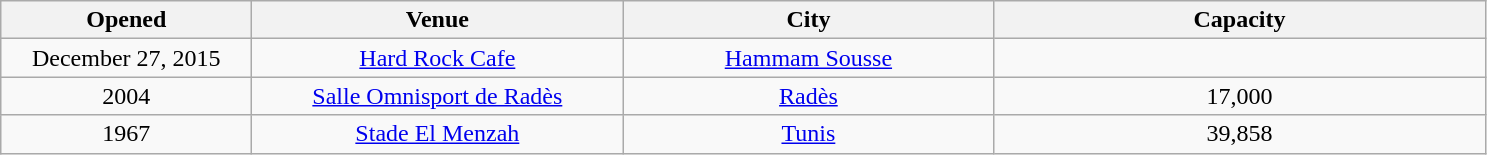<table class="sortable wikitable" style="text-align:center;">
<tr>
<th scope="col" style="width:10em;">Opened</th>
<th scope="col" style="width:15em;">Venue</th>
<th scope="col" style="width:15em;">City</th>
<th scope="col" style="width:20em;">Capacity</th>
</tr>
<tr>
<td>December 27, 2015</td>
<td><a href='#'>Hard Rock Cafe</a></td>
<td><a href='#'>Hammam Sousse</a></td>
<td></td>
</tr>
<tr>
<td>2004</td>
<td><a href='#'>Salle Omnisport de Radès</a></td>
<td><a href='#'>Radès</a></td>
<td>17,000</td>
</tr>
<tr>
<td>1967</td>
<td><a href='#'>Stade El Menzah</a></td>
<td><a href='#'>Tunis</a></td>
<td>39,858</td>
</tr>
</table>
